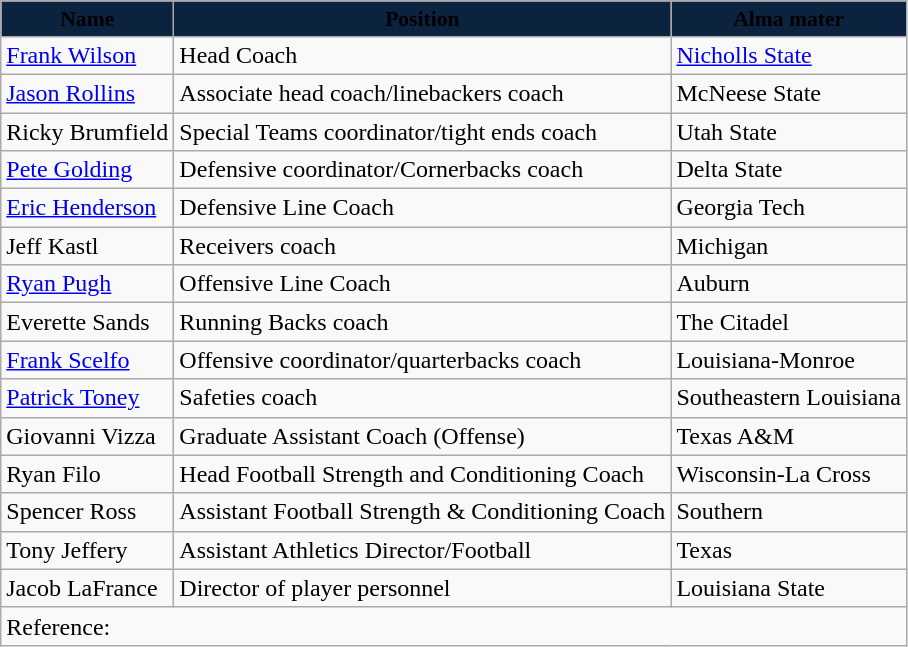<table class="wikitable">
<tr style="background:#0c2340; text-align:center;font-size:90%;">
<td><span><strong>Name</strong> </span></td>
<td><span><strong>Position</strong> </span></td>
<td><span><strong>Alma mater</strong></span></td>
</tr>
<tr>
<td><a href='#'>Frank Wilson</a></td>
<td>Head Coach</td>
<td><a href='#'>Nicholls State</a></td>
</tr>
<tr>
<td><a href='#'>Jason Rollins</a></td>
<td>Associate head coach/linebackers coach</td>
<td>McNeese State</td>
</tr>
<tr>
<td>Ricky Brumfield</td>
<td>Special Teams coordinator/tight ends coach</td>
<td>Utah State</td>
</tr>
<tr>
<td><a href='#'>Pete Golding</a></td>
<td>Defensive coordinator/Cornerbacks coach</td>
<td>Delta State</td>
</tr>
<tr>
<td><a href='#'>Eric Henderson</a></td>
<td>Defensive Line Coach</td>
<td>Georgia Tech</td>
</tr>
<tr>
<td>Jeff Kastl</td>
<td>Receivers coach</td>
<td>Michigan</td>
</tr>
<tr>
<td><a href='#'>Ryan Pugh</a></td>
<td>Offensive Line Coach</td>
<td>Auburn</td>
</tr>
<tr>
<td>Everette Sands</td>
<td>Running Backs coach</td>
<td>The Citadel</td>
</tr>
<tr>
<td><a href='#'>Frank Scelfo</a></td>
<td>Offensive coordinator/quarterbacks coach</td>
<td>Louisiana-Monroe</td>
</tr>
<tr>
<td><a href='#'>Patrick Toney</a></td>
<td>Safeties coach</td>
<td>Southeastern Louisiana</td>
</tr>
<tr>
<td>Giovanni Vizza</td>
<td>Graduate Assistant Coach (Offense)</td>
<td>Texas A&M</td>
</tr>
<tr>
<td>Ryan Filo</td>
<td>Head Football Strength and Conditioning  Coach</td>
<td>Wisconsin-La Cross</td>
</tr>
<tr>
<td>Spencer Ross</td>
<td>Assistant Football Strength &  Conditioning Coach</td>
<td>Southern</td>
</tr>
<tr>
<td>Tony Jeffery</td>
<td>Assistant Athletics Director/Football</td>
<td>Texas</td>
</tr>
<tr>
<td>Jacob LaFrance</td>
<td>Director of player personnel</td>
<td>Louisiana State</td>
</tr>
<tr>
<td colspan="3">Reference:</td>
</tr>
</table>
